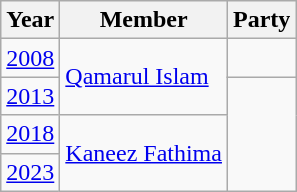<table class="wikitable sortable">
<tr>
<th>Year</th>
<th>Member</th>
<th colspan=2>Party</th>
</tr>
<tr>
<td><a href='#'>2008</a></td>
<td rowspan="2"><a href='#'>Qamarul Islam</a></td>
<td></td>
</tr>
<tr>
<td><a href='#'>2013</a></td>
</tr>
<tr>
<td><a href='#'>2018</a></td>
<td rowspan="2"><a href='#'>Kaneez Fathima</a></td>
</tr>
<tr>
<td><a href='#'>2023</a></td>
</tr>
</table>
